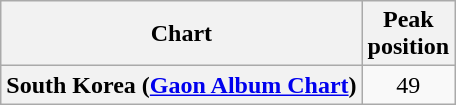<table class="wikitable sortable plainrowheaders" style="text-align:center">
<tr>
<th scope="col">Chart</th>
<th scope="col">Peak<br> position</th>
</tr>
<tr>
<th scope="row">South Korea (<a href='#'>Gaon Album Chart</a>)</th>
<td>49</td>
</tr>
</table>
